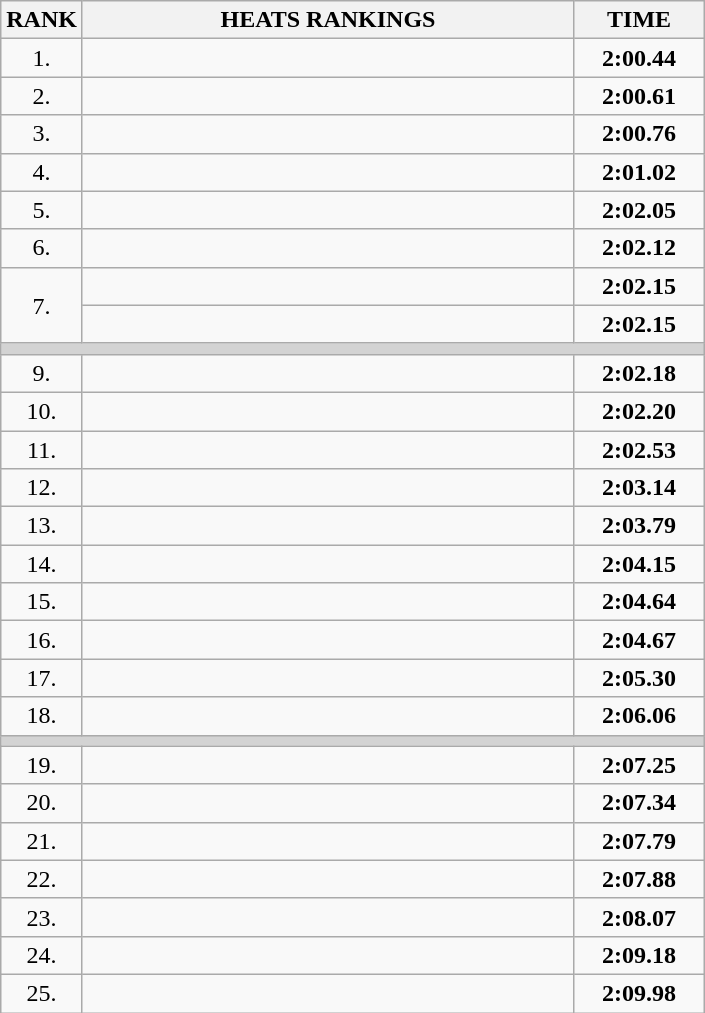<table class="wikitable">
<tr>
<th>RANK</th>
<th style="width: 20em">HEATS RANKINGS</th>
<th style="width: 5em">TIME</th>
</tr>
<tr>
<td align="center">1.</td>
<td></td>
<td align="center"><strong>2:00.44</strong></td>
</tr>
<tr>
<td align="center">2.</td>
<td></td>
<td align="center"><strong>2:00.61</strong></td>
</tr>
<tr>
<td align="center">3.</td>
<td></td>
<td align="center"><strong>2:00.76</strong></td>
</tr>
<tr>
<td align="center">4.</td>
<td></td>
<td align="center"><strong>2:01.02</strong></td>
</tr>
<tr>
<td align="center">5.</td>
<td></td>
<td align="center"><strong>2:02.05</strong></td>
</tr>
<tr>
<td align="center">6.</td>
<td></td>
<td align="center"><strong>2:02.12</strong></td>
</tr>
<tr>
<td rowspan=2 align="center">7.</td>
<td></td>
<td align="center"><strong>2:02.15</strong></td>
</tr>
<tr>
<td></td>
<td align="center"><strong>2:02.15</strong></td>
</tr>
<tr>
<td colspan=3 bgcolor=lightgray></td>
</tr>
<tr>
<td align="center">9.</td>
<td></td>
<td align="center"><strong>2:02.18</strong></td>
</tr>
<tr>
<td align="center">10.</td>
<td> </td>
<td align="center"><strong>2:02.20</strong></td>
</tr>
<tr>
<td align="center">11.</td>
<td></td>
<td align="center"><strong>2:02.53</strong></td>
</tr>
<tr>
<td align="center">12.</td>
<td> </td>
<td align="center"><strong>2:03.14</strong></td>
</tr>
<tr>
<td align="center">13.</td>
<td></td>
<td align="center"><strong>2:03.79</strong></td>
</tr>
<tr>
<td align="center">14.</td>
<td></td>
<td align="center"><strong>2:04.15</strong></td>
</tr>
<tr>
<td align="center">15.</td>
<td></td>
<td align="center"><strong>2:04.64</strong></td>
</tr>
<tr>
<td align="center">16.</td>
<td></td>
<td align="center"><strong>2:04.67</strong></td>
</tr>
<tr>
<td align="center">17.</td>
<td></td>
<td align="center"><strong>2:05.30</strong></td>
</tr>
<tr>
<td align="center">18.</td>
<td></td>
<td align="center"><strong>2:06.06</strong></td>
</tr>
<tr>
<td colspan=3 bgcolor=lightgray></td>
</tr>
<tr>
<td align="center">19.</td>
<td></td>
<td align="center"><strong>2:07.25</strong></td>
</tr>
<tr>
<td align="center">20.</td>
<td></td>
<td align="center"><strong>2:07.34</strong></td>
</tr>
<tr>
<td align="center">21.</td>
<td></td>
<td align="center"><strong>2:07.79</strong></td>
</tr>
<tr>
<td align="center">22.</td>
<td></td>
<td align="center"><strong>2:07.88</strong></td>
</tr>
<tr>
<td align="center">23.</td>
<td></td>
<td align="center"><strong>2:08.07</strong></td>
</tr>
<tr>
<td align="center">24.</td>
<td></td>
<td align="center"><strong>2:09.18</strong></td>
</tr>
<tr>
<td align="center">25.</td>
<td></td>
<td align="center"><strong>2:09.98</strong></td>
</tr>
</table>
